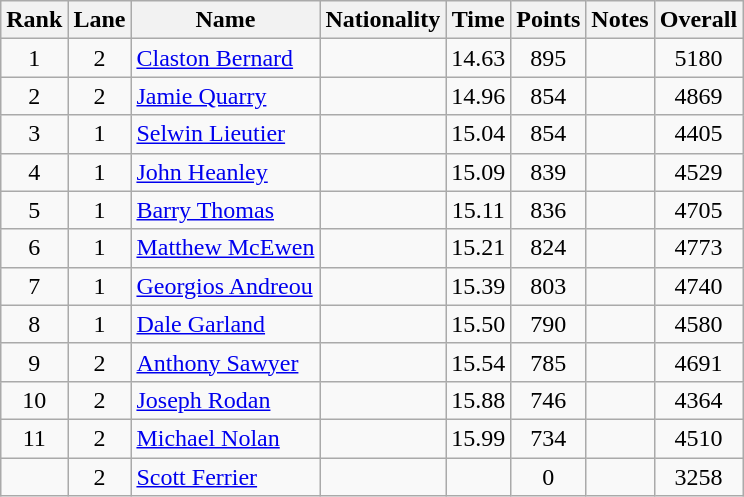<table class="wikitable sortable" style="text-align:center">
<tr>
<th>Rank</th>
<th>Lane</th>
<th>Name</th>
<th>Nationality</th>
<th>Time</th>
<th>Points</th>
<th>Notes</th>
<th>Overall</th>
</tr>
<tr>
<td>1</td>
<td>2</td>
<td align="left"><a href='#'>Claston Bernard</a></td>
<td align=left></td>
<td>14.63</td>
<td>895</td>
<td></td>
<td>5180</td>
</tr>
<tr>
<td>2</td>
<td>2</td>
<td align="left"><a href='#'>Jamie Quarry</a></td>
<td align=left></td>
<td>14.96</td>
<td>854</td>
<td></td>
<td>4869</td>
</tr>
<tr>
<td>3</td>
<td>1</td>
<td align="left"><a href='#'>Selwin Lieutier</a></td>
<td align=left></td>
<td>15.04</td>
<td>854</td>
<td></td>
<td>4405</td>
</tr>
<tr>
<td>4</td>
<td>1</td>
<td align="left"><a href='#'>John Heanley</a></td>
<td align=left></td>
<td>15.09</td>
<td>839</td>
<td></td>
<td>4529</td>
</tr>
<tr>
<td>5</td>
<td>1</td>
<td align="left"><a href='#'>Barry Thomas</a></td>
<td align=left></td>
<td>15.11</td>
<td>836</td>
<td></td>
<td>4705</td>
</tr>
<tr>
<td>6</td>
<td>1</td>
<td align="left"><a href='#'>Matthew McEwen</a></td>
<td align=left></td>
<td>15.21</td>
<td>824</td>
<td></td>
<td>4773</td>
</tr>
<tr>
<td>7</td>
<td>1</td>
<td align="left"><a href='#'>Georgios Andreou</a></td>
<td align=left></td>
<td>15.39</td>
<td>803</td>
<td></td>
<td>4740</td>
</tr>
<tr>
<td>8</td>
<td>1</td>
<td align="left"><a href='#'>Dale Garland</a></td>
<td align=left></td>
<td>15.50</td>
<td>790</td>
<td></td>
<td>4580</td>
</tr>
<tr>
<td>9</td>
<td>2</td>
<td align="left"><a href='#'>Anthony Sawyer</a></td>
<td align=left></td>
<td>15.54</td>
<td>785</td>
<td></td>
<td>4691</td>
</tr>
<tr>
<td>10</td>
<td>2</td>
<td align="left"><a href='#'>Joseph Rodan</a></td>
<td align=left></td>
<td>15.88</td>
<td>746</td>
<td></td>
<td>4364</td>
</tr>
<tr>
<td>11</td>
<td>2</td>
<td align="left"><a href='#'>Michael Nolan</a></td>
<td align=left></td>
<td>15.99</td>
<td>734</td>
<td></td>
<td>4510</td>
</tr>
<tr>
<td></td>
<td>2</td>
<td align="left"><a href='#'>Scott Ferrier</a></td>
<td align=left></td>
<td></td>
<td>0</td>
<td></td>
<td>3258</td>
</tr>
</table>
